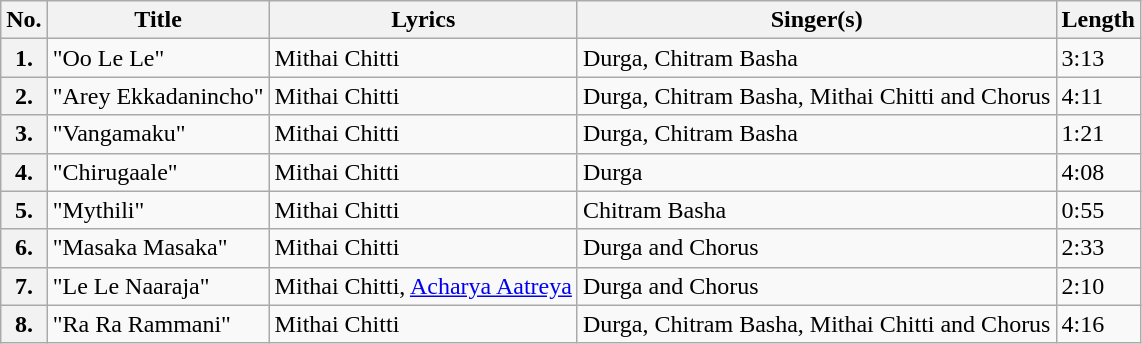<table class="wikitable">
<tr>
<th><abbr>No.</abbr></th>
<th>Title</th>
<th>Lyrics</th>
<th>Singer(s)</th>
<th>Length</th>
</tr>
<tr>
<th>1.</th>
<td>"Oo Le Le"</td>
<td>Mithai Chitti</td>
<td>Durga, Chitram Basha</td>
<td>3:13</td>
</tr>
<tr>
<th>2.</th>
<td>"Arey Ekkadanincho"</td>
<td>Mithai Chitti</td>
<td>Durga, Chitram Basha, Mithai Chitti and Chorus</td>
<td>4:11</td>
</tr>
<tr>
<th>3.</th>
<td>"Vangamaku"</td>
<td>Mithai Chitti</td>
<td>Durga, Chitram Basha</td>
<td>1:21</td>
</tr>
<tr>
<th>4.</th>
<td>"Chirugaale"</td>
<td>Mithai Chitti</td>
<td>Durga</td>
<td>4:08</td>
</tr>
<tr>
<th>5.</th>
<td>"Mythili"</td>
<td>Mithai Chitti</td>
<td>Chitram Basha</td>
<td>0:55</td>
</tr>
<tr>
<th>6.</th>
<td>"Masaka Masaka"</td>
<td>Mithai Chitti</td>
<td>Durga and Chorus</td>
<td>2:33</td>
</tr>
<tr>
<th>7.</th>
<td>"Le Le Naaraja"</td>
<td>Mithai Chitti, <a href='#'>Acharya Aatreya</a></td>
<td>Durga and Chorus</td>
<td>2:10</td>
</tr>
<tr>
<th>8.</th>
<td>"Ra Ra Rammani"</td>
<td>Mithai Chitti</td>
<td>Durga, Chitram Basha, Mithai Chitti and Chorus</td>
<td>4:16</td>
</tr>
</table>
